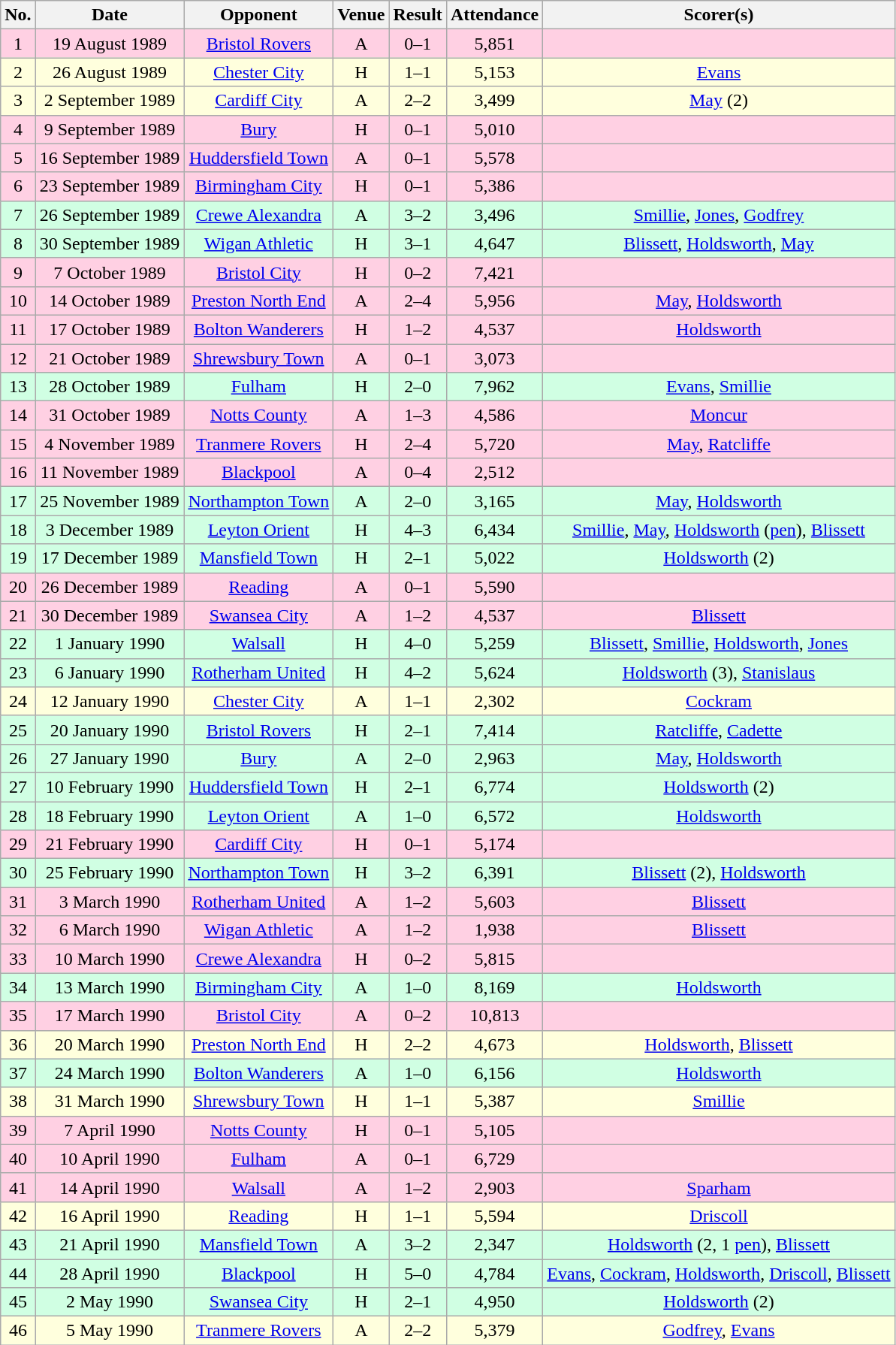<table class="wikitable sortable" style="text-align:center;">
<tr>
<th>No.</th>
<th>Date</th>
<th>Opponent</th>
<th>Venue</th>
<th>Result</th>
<th>Attendance</th>
<th>Scorer(s)</th>
</tr>
<tr style="background:#ffd0e3;">
<td>1</td>
<td>19 August 1989</td>
<td><a href='#'>Bristol Rovers</a></td>
<td>A</td>
<td>0–1</td>
<td>5,851</td>
<td></td>
</tr>
<tr style="background:#ffd;">
<td>2</td>
<td>26 August 1989</td>
<td><a href='#'>Chester City</a></td>
<td>H</td>
<td>1–1</td>
<td>5,153</td>
<td><a href='#'>Evans</a></td>
</tr>
<tr style="background:#ffd;">
<td>3</td>
<td>2 September 1989</td>
<td><a href='#'>Cardiff City</a></td>
<td>A</td>
<td>2–2</td>
<td>3,499</td>
<td><a href='#'>May</a> (2)</td>
</tr>
<tr style="background:#ffd0e3;">
<td>4</td>
<td>9 September 1989</td>
<td><a href='#'>Bury</a></td>
<td>H</td>
<td>0–1</td>
<td>5,010</td>
<td></td>
</tr>
<tr style="background:#ffd0e3;">
<td>5</td>
<td>16 September 1989</td>
<td><a href='#'>Huddersfield Town</a></td>
<td>A</td>
<td>0–1</td>
<td>5,578</td>
<td></td>
</tr>
<tr style="background:#ffd0e3;">
<td>6</td>
<td>23 September 1989</td>
<td><a href='#'>Birmingham City</a></td>
<td>H</td>
<td>0–1</td>
<td>5,386</td>
<td></td>
</tr>
<tr style="background:#d0ffe3;">
<td>7</td>
<td>26 September 1989</td>
<td><a href='#'>Crewe Alexandra</a></td>
<td>A</td>
<td>3–2</td>
<td>3,496</td>
<td><a href='#'>Smillie</a>, <a href='#'>Jones</a>, <a href='#'>Godfrey</a></td>
</tr>
<tr style="background:#d0ffe3;">
<td>8</td>
<td>30 September 1989</td>
<td><a href='#'>Wigan Athletic</a></td>
<td>H</td>
<td>3–1</td>
<td>4,647</td>
<td><a href='#'>Blissett</a>, <a href='#'>Holdsworth</a>, <a href='#'>May</a></td>
</tr>
<tr style="background:#ffd0e3;">
<td>9</td>
<td>7 October 1989</td>
<td><a href='#'>Bristol City</a></td>
<td>H</td>
<td>0–2</td>
<td>7,421</td>
<td></td>
</tr>
<tr style="background:#ffd0e3;">
<td>10</td>
<td>14 October 1989</td>
<td><a href='#'>Preston North End</a></td>
<td>A</td>
<td>2–4</td>
<td>5,956</td>
<td><a href='#'>May</a>, <a href='#'>Holdsworth</a></td>
</tr>
<tr style="background:#ffd0e3;">
<td>11</td>
<td>17 October 1989</td>
<td><a href='#'>Bolton Wanderers</a></td>
<td>H</td>
<td>1–2</td>
<td>4,537</td>
<td><a href='#'>Holdsworth</a></td>
</tr>
<tr style="background:#ffd0e3;">
<td>12</td>
<td>21 October 1989</td>
<td><a href='#'>Shrewsbury Town</a></td>
<td>A</td>
<td>0–1</td>
<td>3,073</td>
<td></td>
</tr>
<tr style="background:#d0ffe3;">
<td>13</td>
<td>28 October 1989</td>
<td><a href='#'>Fulham</a></td>
<td>H</td>
<td>2–0</td>
<td>7,962</td>
<td><a href='#'>Evans</a>, <a href='#'>Smillie</a></td>
</tr>
<tr style="background:#ffd0e3;">
<td>14</td>
<td>31 October 1989</td>
<td><a href='#'>Notts County</a></td>
<td>A</td>
<td>1–3</td>
<td>4,586</td>
<td><a href='#'>Moncur</a></td>
</tr>
<tr style="background:#ffd0e3;">
<td>15</td>
<td>4 November 1989</td>
<td><a href='#'>Tranmere Rovers</a></td>
<td>H</td>
<td>2–4</td>
<td>5,720</td>
<td><a href='#'>May</a>, <a href='#'>Ratcliffe</a></td>
</tr>
<tr style="background:#ffd0e3;">
<td>16</td>
<td>11 November 1989</td>
<td><a href='#'>Blackpool</a></td>
<td>A</td>
<td>0–4</td>
<td>2,512</td>
<td></td>
</tr>
<tr style="background:#d0ffe3;">
<td>17</td>
<td>25 November 1989</td>
<td><a href='#'>Northampton Town</a></td>
<td>A</td>
<td>2–0</td>
<td>3,165</td>
<td><a href='#'>May</a>, <a href='#'>Holdsworth</a></td>
</tr>
<tr style="background:#d0ffe3;">
<td>18</td>
<td>3 December 1989</td>
<td><a href='#'>Leyton Orient</a></td>
<td>H</td>
<td>4–3</td>
<td>6,434</td>
<td><a href='#'>Smillie</a>, <a href='#'>May</a>, <a href='#'>Holdsworth</a> (<a href='#'>pen</a>), <a href='#'>Blissett</a></td>
</tr>
<tr style="background:#d0ffe3;">
<td>19</td>
<td>17 December 1989</td>
<td><a href='#'>Mansfield Town</a></td>
<td>H</td>
<td>2–1</td>
<td>5,022</td>
<td><a href='#'>Holdsworth</a> (2)</td>
</tr>
<tr style="background:#ffd0e3;">
<td>20</td>
<td>26 December 1989</td>
<td><a href='#'>Reading</a></td>
<td>A</td>
<td>0–1</td>
<td>5,590</td>
<td></td>
</tr>
<tr style="background:#ffd0e3;">
<td>21</td>
<td>30 December 1989</td>
<td><a href='#'>Swansea City</a></td>
<td>A</td>
<td>1–2</td>
<td>4,537</td>
<td><a href='#'>Blissett</a></td>
</tr>
<tr style="background:#d0ffe3;">
<td>22</td>
<td>1 January 1990</td>
<td><a href='#'>Walsall</a></td>
<td>H</td>
<td>4–0</td>
<td>5,259</td>
<td><a href='#'>Blissett</a>, <a href='#'>Smillie</a>, <a href='#'>Holdsworth</a>, <a href='#'>Jones</a></td>
</tr>
<tr style="background:#d0ffe3;">
<td>23</td>
<td>6 January 1990</td>
<td><a href='#'>Rotherham United</a></td>
<td>H</td>
<td>4–2</td>
<td>5,624</td>
<td><a href='#'>Holdsworth</a> (3), <a href='#'>Stanislaus</a></td>
</tr>
<tr style="background:#ffd;">
<td>24</td>
<td>12 January 1990</td>
<td><a href='#'>Chester City</a></td>
<td>A</td>
<td>1–1</td>
<td>2,302</td>
<td><a href='#'>Cockram</a></td>
</tr>
<tr style="background:#d0ffe3;">
<td>25</td>
<td>20 January 1990</td>
<td><a href='#'>Bristol Rovers</a></td>
<td>H</td>
<td>2–1</td>
<td>7,414</td>
<td><a href='#'>Ratcliffe</a>, <a href='#'>Cadette</a></td>
</tr>
<tr style="background:#d0ffe3;">
<td>26</td>
<td>27 January 1990</td>
<td><a href='#'>Bury</a></td>
<td>A</td>
<td>2–0</td>
<td>2,963</td>
<td><a href='#'>May</a>, <a href='#'>Holdsworth</a></td>
</tr>
<tr style="background:#d0ffe3;">
<td>27</td>
<td>10 February 1990</td>
<td><a href='#'>Huddersfield Town</a></td>
<td>H</td>
<td>2–1</td>
<td>6,774</td>
<td><a href='#'>Holdsworth</a> (2)</td>
</tr>
<tr style="background:#d0ffe3;">
<td>28</td>
<td>18 February 1990</td>
<td><a href='#'>Leyton Orient</a></td>
<td>A</td>
<td>1–0</td>
<td>6,572</td>
<td><a href='#'>Holdsworth</a></td>
</tr>
<tr style="background:#ffd0e3;">
<td>29</td>
<td>21 February 1990</td>
<td><a href='#'>Cardiff City</a></td>
<td>H</td>
<td>0–1</td>
<td>5,174</td>
<td></td>
</tr>
<tr style="background:#d0ffe3;">
<td>30</td>
<td>25 February 1990</td>
<td><a href='#'>Northampton Town</a></td>
<td>H</td>
<td>3–2</td>
<td>6,391</td>
<td><a href='#'>Blissett</a> (2), <a href='#'>Holdsworth</a></td>
</tr>
<tr style="background:#ffd0e3;">
<td>31</td>
<td>3 March 1990</td>
<td><a href='#'>Rotherham United</a></td>
<td>A</td>
<td>1–2</td>
<td>5,603</td>
<td><a href='#'>Blissett</a></td>
</tr>
<tr style="background:#ffd0e3;">
<td>32</td>
<td>6 March 1990</td>
<td><a href='#'>Wigan Athletic</a></td>
<td>A</td>
<td>1–2</td>
<td>1,938</td>
<td><a href='#'>Blissett</a></td>
</tr>
<tr style="background:#ffd0e3;">
<td>33</td>
<td>10 March 1990</td>
<td><a href='#'>Crewe Alexandra</a></td>
<td>H</td>
<td>0–2</td>
<td>5,815</td>
<td></td>
</tr>
<tr style="background:#d0ffe3;">
<td>34</td>
<td>13 March 1990</td>
<td><a href='#'>Birmingham City</a></td>
<td>A</td>
<td>1–0</td>
<td>8,169</td>
<td><a href='#'>Holdsworth</a></td>
</tr>
<tr style="background:#ffd0e3;">
<td>35</td>
<td>17 March 1990</td>
<td><a href='#'>Bristol City</a></td>
<td>A</td>
<td>0–2</td>
<td>10,813</td>
<td></td>
</tr>
<tr style="background:#ffd;">
<td>36</td>
<td>20 March 1990</td>
<td><a href='#'>Preston North End</a></td>
<td>H</td>
<td>2–2</td>
<td>4,673</td>
<td><a href='#'>Holdsworth</a>, <a href='#'>Blissett</a></td>
</tr>
<tr style="background:#d0ffe3;">
<td>37</td>
<td>24 March 1990</td>
<td><a href='#'>Bolton Wanderers</a></td>
<td>A</td>
<td>1–0</td>
<td>6,156</td>
<td><a href='#'>Holdsworth</a></td>
</tr>
<tr style="background:#ffd;">
<td>38</td>
<td>31 March 1990</td>
<td><a href='#'>Shrewsbury Town</a></td>
<td>H</td>
<td>1–1</td>
<td>5,387</td>
<td><a href='#'>Smillie</a></td>
</tr>
<tr style="background:#ffd0e3;">
<td>39</td>
<td>7 April 1990</td>
<td><a href='#'>Notts County</a></td>
<td>H</td>
<td>0–1</td>
<td>5,105</td>
<td></td>
</tr>
<tr style="background:#ffd0e3;">
<td>40</td>
<td>10 April 1990</td>
<td><a href='#'>Fulham</a></td>
<td>A</td>
<td>0–1</td>
<td>6,729</td>
<td></td>
</tr>
<tr style="background:#ffd0e3;">
<td>41</td>
<td>14 April 1990</td>
<td><a href='#'>Walsall</a></td>
<td>A</td>
<td>1–2</td>
<td>2,903</td>
<td><a href='#'>Sparham</a></td>
</tr>
<tr style="background:#ffd;">
<td>42</td>
<td>16 April 1990</td>
<td><a href='#'>Reading</a></td>
<td>H</td>
<td>1–1</td>
<td>5,594</td>
<td><a href='#'>Driscoll</a></td>
</tr>
<tr style="background:#d0ffe3;">
<td>43</td>
<td>21 April 1990</td>
<td><a href='#'>Mansfield Town</a></td>
<td>A</td>
<td>3–2</td>
<td>2,347</td>
<td><a href='#'>Holdsworth</a> (2, 1 <a href='#'>pen</a>), <a href='#'>Blissett</a></td>
</tr>
<tr style="background:#d0ffe3;">
<td>44</td>
<td>28 April 1990</td>
<td><a href='#'>Blackpool</a></td>
<td>H</td>
<td>5–0</td>
<td>4,784</td>
<td><a href='#'>Evans</a>, <a href='#'>Cockram</a>, <a href='#'>Holdsworth</a>, <a href='#'>Driscoll</a>, <a href='#'>Blissett</a></td>
</tr>
<tr style="background:#d0ffe3;">
<td>45</td>
<td>2 May 1990</td>
<td><a href='#'>Swansea City</a></td>
<td>H</td>
<td>2–1</td>
<td>4,950</td>
<td><a href='#'>Holdsworth</a> (2)</td>
</tr>
<tr style="background:#ffd;">
<td>46</td>
<td>5 May 1990</td>
<td><a href='#'>Tranmere Rovers</a></td>
<td>A</td>
<td>2–2</td>
<td>5,379</td>
<td><a href='#'>Godfrey</a>, <a href='#'>Evans</a></td>
</tr>
</table>
